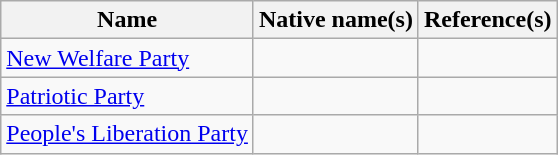<table class="wikitable">
<tr>
<th>Name</th>
<th>Native name(s)</th>
<th>Reference(s)</th>
</tr>
<tr>
<td><a href='#'>New Welfare Party</a></td>
<td></td>
<td></td>
</tr>
<tr>
<td><a href='#'>Patriotic Party</a></td>
<td></td>
<td></td>
</tr>
<tr>
<td><a href='#'>People's Liberation Party</a></td>
<td></td>
<td></td>
</tr>
</table>
